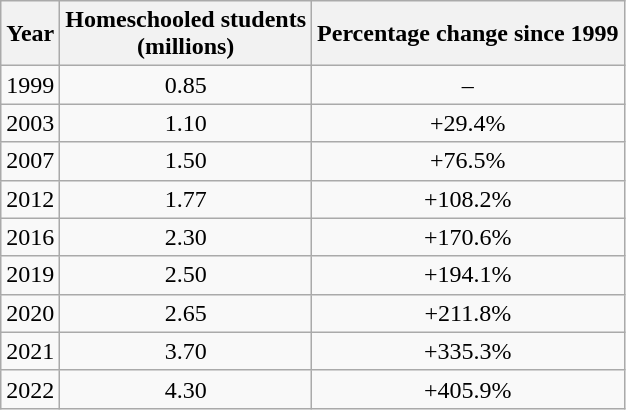<table class="wikitable floatright" style="text-align:center">
<tr>
<th>Year</th>
<th>Homeschooled students <br>(millions)</th>
<th>Percentage change since 1999</th>
</tr>
<tr>
<td>1999</td>
<td>0.85</td>
<td>–</td>
</tr>
<tr>
<td>2003</td>
<td>1.10</td>
<td>+29.4%</td>
</tr>
<tr>
<td>2007</td>
<td>1.50</td>
<td>+76.5%</td>
</tr>
<tr>
<td>2012</td>
<td>1.77</td>
<td>+108.2%</td>
</tr>
<tr>
<td>2016</td>
<td>2.30</td>
<td>+170.6%</td>
</tr>
<tr>
<td>2019</td>
<td>2.50</td>
<td>+194.1%</td>
</tr>
<tr>
<td>2020</td>
<td>2.65</td>
<td>+211.8%</td>
</tr>
<tr>
<td>2021</td>
<td>3.70</td>
<td>+335.3%</td>
</tr>
<tr>
<td>2022</td>
<td>4.30</td>
<td>+405.9%</td>
</tr>
</table>
